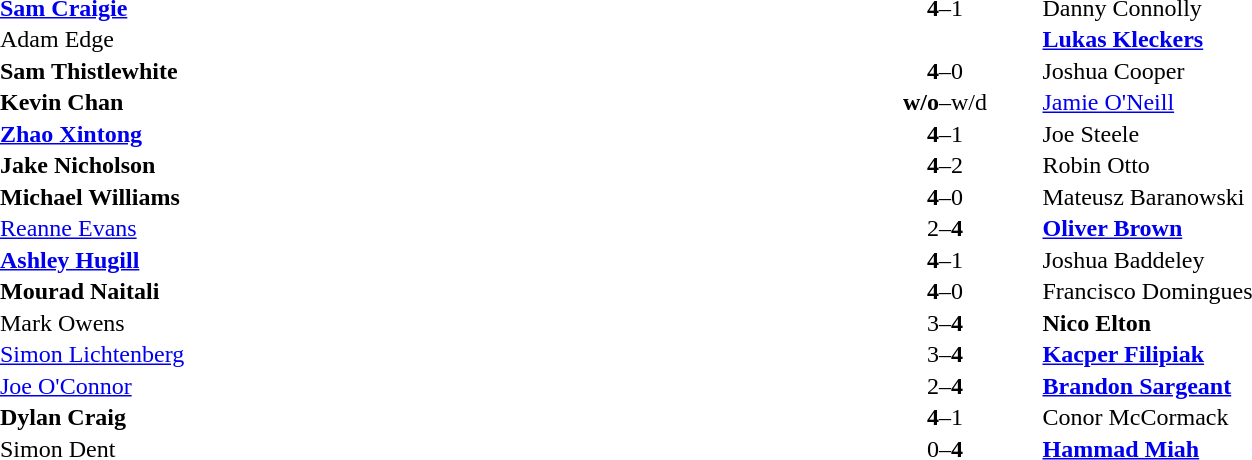<table style="width:100%;" cellspacing="1">
<tr>
<th width=45%></th>
<th width=10%></th>
<th width=45%></th>
</tr>
<tr>
<td> <strong><a href='#'>Sam Craigie</a></strong></td>
<td style="text-align:center;"><strong>4</strong>–1</td>
<td> Danny Connolly</td>
</tr>
<tr>
<td> Adam Edge</td>
<td style="text-align:center;"></td>
<td> <strong><a href='#'>Lukas Kleckers</a></strong></td>
</tr>
<tr>
<td> <strong>Sam Thistlewhite</strong></td>
<td style="text-align:center;"><strong>4</strong>–0</td>
<td> Joshua Cooper</td>
</tr>
<tr>
<td> <strong>Kevin Chan</strong></td>
<td style="text-align:center;"><strong>w/o</strong>–w/d</td>
<td> <a href='#'>Jamie O'Neill</a></td>
</tr>
<tr>
<td> <strong><a href='#'>Zhao Xintong</a></strong></td>
<td style="text-align:center;"><strong>4</strong>–1</td>
<td> Joe Steele</td>
</tr>
<tr>
<td> <strong>Jake Nicholson</strong></td>
<td style="text-align:center;"><strong>4</strong>–2</td>
<td> Robin Otto</td>
</tr>
<tr>
<td> <strong>Michael Williams</strong></td>
<td style="text-align:center;"><strong>4</strong>–0</td>
<td> Mateusz Baranowski</td>
</tr>
<tr>
<td> <a href='#'>Reanne Evans</a></td>
<td style="text-align:center;">2–<strong>4</strong></td>
<td> <strong><a href='#'>Oliver Brown</a></strong></td>
</tr>
<tr>
<td> <strong><a href='#'>Ashley Hugill</a></strong></td>
<td style="text-align:center;"><strong>4</strong>–1</td>
<td> Joshua Baddeley</td>
</tr>
<tr>
<td> <strong>Mourad Naitali</strong></td>
<td style="text-align:center;"><strong>4</strong>–0</td>
<td> Francisco Domingues</td>
</tr>
<tr>
<td> Mark Owens</td>
<td style="text-align:center;">3–<strong>4</strong></td>
<td> <strong>Nico Elton</strong></td>
</tr>
<tr>
<td> <a href='#'>Simon Lichtenberg</a></td>
<td style="text-align:center;">3–<strong>4</strong></td>
<td> <strong><a href='#'>Kacper Filipiak</a></strong></td>
</tr>
<tr>
<td> <a href='#'>Joe O'Connor</a></td>
<td style="text-align:center;">2–<strong>4</strong></td>
<td> <strong><a href='#'>Brandon Sargeant</a></strong></td>
</tr>
<tr>
<td> <strong>Dylan Craig</strong></td>
<td style="text-align:center;"><strong>4</strong>–1</td>
<td> Conor McCormack</td>
</tr>
<tr>
<td> Simon Dent</td>
<td style="text-align:center;">0–<strong>4</strong></td>
<td> <strong><a href='#'>Hammad Miah</a></strong></td>
</tr>
</table>
